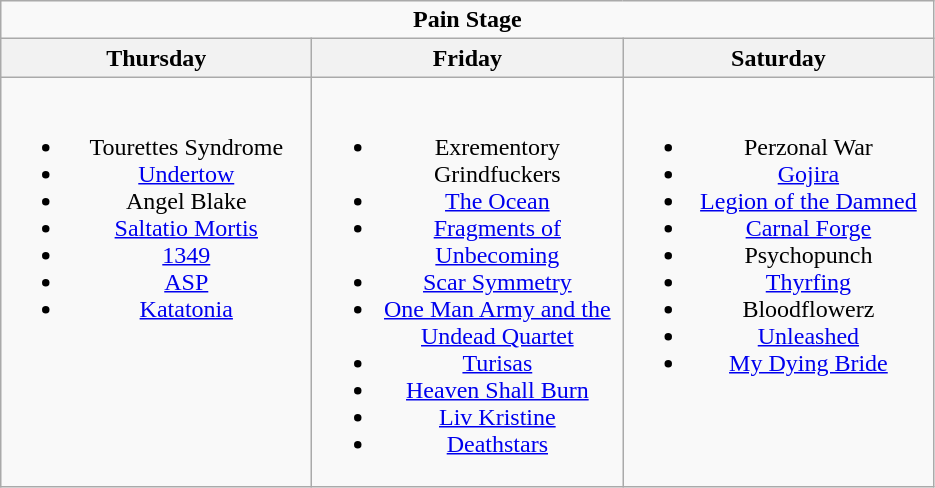<table class="wikitable">
<tr>
<td colspan="3" align="center"><strong>Pain Stage</strong></td>
</tr>
<tr>
<th>Thursday</th>
<th>Friday</th>
<th>Saturday</th>
</tr>
<tr>
<td valign="top"  align="center"  width=200><br><ul><li>Tourettes Syndrome</li><li><a href='#'>Undertow</a></li><li>Angel Blake</li><li><a href='#'>Saltatio Mortis</a></li><li><a href='#'>1349</a></li><li><a href='#'>ASP</a></li><li><a href='#'>Katatonia</a></li></ul></td>
<td valign="top"  align="center"  width=200><br><ul><li>Exrementory Grindfuckers</li><li><a href='#'>The Ocean</a></li><li><a href='#'>Fragments of Unbecoming</a></li><li><a href='#'>Scar Symmetry</a></li><li><a href='#'>One Man Army and the Undead Quartet</a></li><li><a href='#'>Turisas</a></li><li><a href='#'>Heaven Shall Burn</a></li><li><a href='#'>Liv Kristine</a></li><li><a href='#'>Deathstars</a></li></ul></td>
<td valign="top"  align="center"  width=200><br><ul><li>Perzonal War</li><li><a href='#'>Gojira</a></li><li><a href='#'>Legion of the Damned</a></li><li><a href='#'>Carnal Forge</a></li><li>Psychopunch</li><li><a href='#'>Thyrfing</a></li><li>Bloodflowerz</li><li><a href='#'>Unleashed</a></li><li><a href='#'>My Dying Bride</a></li></ul></td>
</tr>
</table>
